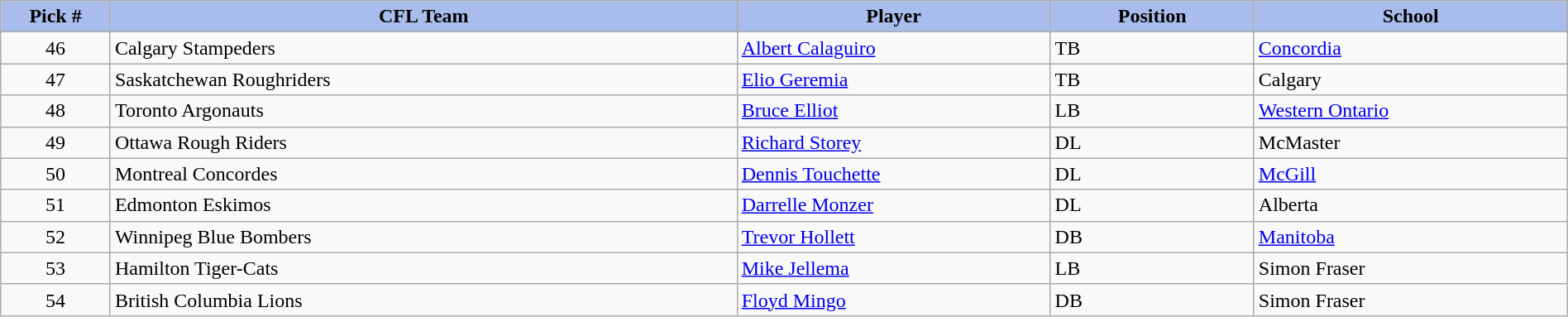<table class="wikitable" style="width: 100%">
<tr>
<th style="background:#a8bdec; width:7%;">Pick #</th>
<th style="width:40%; background:#a8bdec;">CFL Team</th>
<th style="width:20%; background:#a8bdec;">Player</th>
<th style="width:13%; background:#a8bdec;">Position</th>
<th style="width:20%; background:#a8bdec;">School</th>
</tr>
<tr>
<td align="center">46</td>
<td>Calgary Stampeders</td>
<td><a href='#'>Albert Calaguiro</a></td>
<td>TB</td>
<td><a href='#'>Concordia</a></td>
</tr>
<tr>
<td align="center">47</td>
<td>Saskatchewan Roughriders</td>
<td><a href='#'>Elio Geremia</a></td>
<td>TB</td>
<td>Calgary</td>
</tr>
<tr>
<td align="center">48</td>
<td>Toronto Argonauts</td>
<td><a href='#'>Bruce Elliot</a></td>
<td>LB</td>
<td><a href='#'>Western Ontario</a></td>
</tr>
<tr>
<td align="center">49</td>
<td>Ottawa Rough Riders</td>
<td><a href='#'>Richard Storey</a></td>
<td>DL</td>
<td>McMaster</td>
</tr>
<tr>
<td align="center">50</td>
<td>Montreal Concordes</td>
<td><a href='#'>Dennis Touchette</a></td>
<td>DL</td>
<td><a href='#'>McGill</a></td>
</tr>
<tr>
<td align="center">51</td>
<td>Edmonton Eskimos</td>
<td><a href='#'>Darrelle Monzer</a></td>
<td>DL</td>
<td>Alberta</td>
</tr>
<tr>
<td align="center">52</td>
<td>Winnipeg Blue Bombers</td>
<td><a href='#'>Trevor Hollett</a></td>
<td>DB</td>
<td><a href='#'>Manitoba</a></td>
</tr>
<tr>
<td align="center">53</td>
<td>Hamilton Tiger-Cats</td>
<td><a href='#'>Mike Jellema</a></td>
<td>LB</td>
<td>Simon Fraser</td>
</tr>
<tr>
<td align="center">54</td>
<td>British Columbia Lions</td>
<td><a href='#'>Floyd Mingo</a></td>
<td>DB</td>
<td>Simon Fraser</td>
</tr>
</table>
